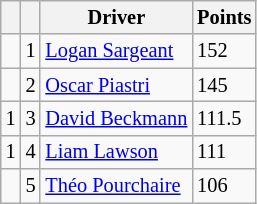<table class="wikitable" style="font-size: 85%;">
<tr>
<th></th>
<th></th>
<th>Driver</th>
<th>Points</th>
</tr>
<tr>
<td align="left"></td>
<td align="center">1</td>
<td> <a href='#'>Logan Sargeant</a></td>
<td>152</td>
</tr>
<tr>
<td align="left"></td>
<td align="center">2</td>
<td> <a href='#'>Oscar Piastri</a></td>
<td>145</td>
</tr>
<tr>
<td align="left"> 1</td>
<td align="center">3</td>
<td> <a href='#'>David Beckmann</a></td>
<td>111.5</td>
</tr>
<tr>
<td align="left"> 1</td>
<td align="center">4</td>
<td> <a href='#'>Liam Lawson</a></td>
<td>111</td>
</tr>
<tr>
<td align="left"></td>
<td align="center">5</td>
<td> <a href='#'>Théo Pourchaire</a></td>
<td>106</td>
</tr>
</table>
